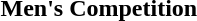<table>
<tr>
<td><strong>Men's Competition</strong></td>
<td></td>
<td></td>
<td></td>
</tr>
</table>
